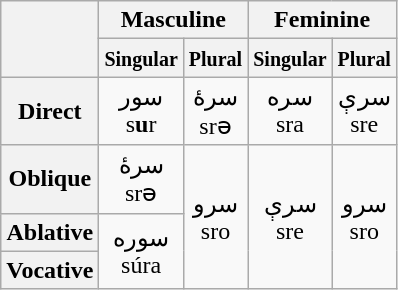<table class="wikitable" style="text-align: center">
<tr>
<th rowspan="2"></th>
<th colspan="2">Masculine</th>
<th colspan="2">Feminine</th>
</tr>
<tr>
<th style="border-right;"><small>Singular</small></th>
<th style="border-left;"><small>Plural</small></th>
<th style="border-right;"><small>Singular</small></th>
<th style="border-left;"><small>Plural</small></th>
</tr>
<tr>
<th>Direct</th>
<td>سور<br>s<strong>u</strong>r</td>
<td>سرۀ<br>srə</td>
<td>سره<br>sra</td>
<td>سرې<br>sre</td>
</tr>
<tr>
<th>Oblique</th>
<td>سرۀ<br>srə</td>
<td rowspan="3">سرو<br>sro</td>
<td rowspan="3">سرې<br>sre</td>
<td rowspan="3">سرو<br>sro</td>
</tr>
<tr>
<th>Ablative</th>
<td rowspan="2">سوره<br>súra</td>
</tr>
<tr>
<th>Vocative</th>
</tr>
</table>
